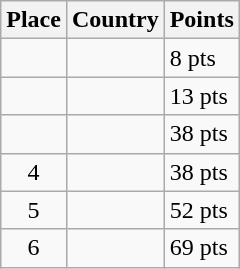<table class=wikitable>
<tr>
<th>Place</th>
<th>Country</th>
<th>Points</th>
</tr>
<tr>
<td align=center></td>
<td></td>
<td>8 pts</td>
</tr>
<tr>
<td align=center></td>
<td></td>
<td>13 pts</td>
</tr>
<tr>
<td align=center></td>
<td></td>
<td>38 pts</td>
</tr>
<tr>
<td align=center>4</td>
<td></td>
<td>38 pts</td>
</tr>
<tr>
<td align=center>5</td>
<td></td>
<td>52 pts</td>
</tr>
<tr>
<td align=center>6</td>
<td></td>
<td>69 pts</td>
</tr>
</table>
